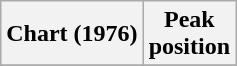<table class="wikitable sortable plainrowheaders" style="text-align:center">
<tr>
<th scope="col">Chart (1976)</th>
<th scope="col">Peak<br>position</th>
</tr>
<tr>
</tr>
</table>
